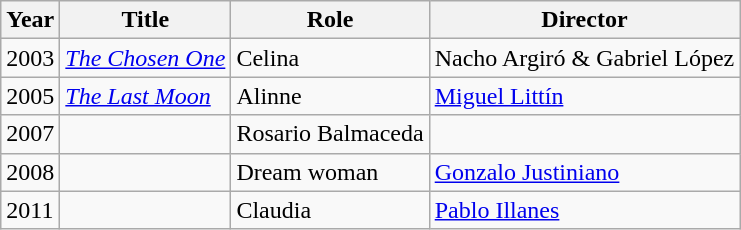<table class="wikitable">
<tr>
<th>Year</th>
<th>Title</th>
<th>Role</th>
<th>Director</th>
</tr>
<tr>
<td>2003</td>
<td><em><a href='#'>The Chosen One</a></em></td>
<td>Celina</td>
<td>Nacho Argiró & Gabriel López</td>
</tr>
<tr>
<td>2005</td>
<td><em><a href='#'>The Last Moon</a></em></td>
<td>Alinne</td>
<td><a href='#'>Miguel Littín</a></td>
</tr>
<tr>
<td>2007</td>
<td><em></em></td>
<td>Rosario Balmaceda</td>
<td></td>
</tr>
<tr>
<td>2008</td>
<td><em></em></td>
<td>Dream woman</td>
<td><a href='#'>Gonzalo Justiniano</a></td>
</tr>
<tr>
<td>2011</td>
<td><em></em></td>
<td>Claudia</td>
<td><a href='#'>Pablo Illanes</a></td>
</tr>
</table>
